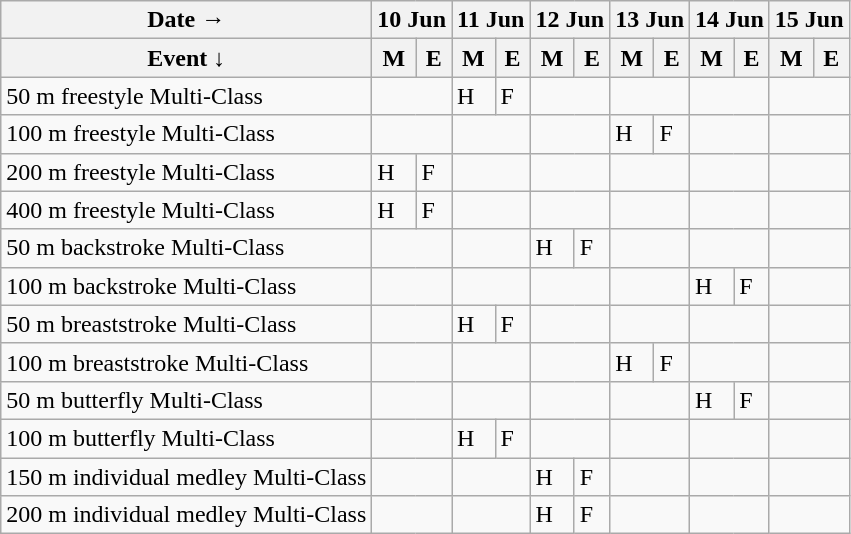<table class="wikitable swimming-schedule" style="flex:min-content 1 0">
<tr>
<th>Date →</th>
<th colspan=2>10 Jun</th>
<th colspan="2">11 Jun</th>
<th colspan="2">12 Jun</th>
<th colspan="2">13 Jun</th>
<th colspan="2">14 Jun</th>
<th colspan="2">15 Jun</th>
</tr>
<tr>
<th>Event ↓</th>
<th>M</th>
<th>E</th>
<th>M</th>
<th>E</th>
<th>M</th>
<th>E</th>
<th>M</th>
<th>E</th>
<th>M</th>
<th>E</th>
<th>M</th>
<th>E</th>
</tr>
<tr>
<td class=event>50 m freestyle Multi-Class</td>
<td colspan=2></td>
<td class=heats>H</td>
<td class=final>F</td>
<td colspan=2></td>
<td colspan=2></td>
<td colspan=2></td>
<td colspan=2></td>
</tr>
<tr>
<td class=event>100 m freestyle Multi-Class</td>
<td colspan=2></td>
<td colspan=2></td>
<td colspan=2></td>
<td class=heats>H</td>
<td class=final>F</td>
<td colspan=2></td>
<td colspan=2></td>
</tr>
<tr>
<td class=event>200 m freestyle Multi-Class</td>
<td class=heats>H</td>
<td class=final>F</td>
<td colspan=2></td>
<td colspan=2></td>
<td colspan=2></td>
<td colspan=2></td>
<td colspan=2></td>
</tr>
<tr>
<td class=event>400 m freestyle Multi-Class</td>
<td class=heats>H</td>
<td class=final>F</td>
<td colspan=2></td>
<td colspan=2></td>
<td colspan=2></td>
<td colspan=2></td>
<td colspan=2></td>
</tr>
<tr>
<td class=event>50 m backstroke Multi-Class</td>
<td colspan=2></td>
<td colspan=2></td>
<td class=heats>H</td>
<td class=final>F</td>
<td colspan=2></td>
<td colspan=2></td>
<td colspan=2></td>
</tr>
<tr>
<td class=event>100 m backstroke Multi-Class</td>
<td colspan=2></td>
<td colspan=2></td>
<td colspan=2></td>
<td colspan=2></td>
<td class=heats>H</td>
<td class=final>F</td>
<td colspan=2></td>
</tr>
<tr>
<td class=event>50 m breaststroke Multi-Class</td>
<td colspan=2></td>
<td class=heats>H</td>
<td class=final>F</td>
<td colspan=2></td>
<td colspan=2></td>
<td colspan=2></td>
<td colspan=2></td>
</tr>
<tr>
<td class=event>100 m breaststroke Multi-Class</td>
<td colspan=2></td>
<td colspan=2></td>
<td colspan=2></td>
<td class=heats>H</td>
<td class=final>F</td>
<td colspan=2></td>
<td colspan=2></td>
</tr>
<tr>
<td class=event>50 m butterfly Multi-Class</td>
<td colspan=2></td>
<td colspan=2></td>
<td colspan=2></td>
<td colspan=2></td>
<td class=heats>H</td>
<td class=final>F</td>
<td colspan=2></td>
</tr>
<tr>
<td class=event>100 m butterfly Multi-Class</td>
<td colspan=2></td>
<td class=heats>H</td>
<td class=final>F</td>
<td colspan=2></td>
<td colspan=2></td>
<td colspan=2></td>
<td colspan=2></td>
</tr>
<tr>
<td class=event>150 m individual medley Multi-Class</td>
<td colspan=2></td>
<td colspan=2></td>
<td class=heats>H</td>
<td class=final>F</td>
<td colspan=2></td>
<td colspan=2></td>
<td colspan=2></td>
</tr>
<tr>
<td class=event>200 m individual medley Multi-Class</td>
<td colspan=2></td>
<td colspan=2></td>
<td class=heats>H</td>
<td class=final>F</td>
<td colspan=2></td>
<td colspan=2></td>
<td colspan=2></td>
</tr>
</table>
